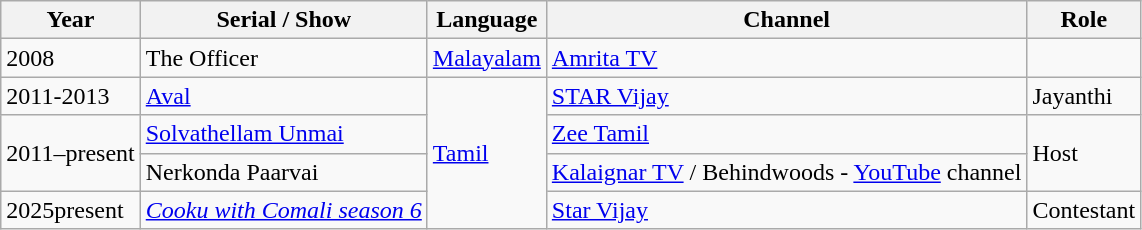<table class="wikitable sortable">
<tr>
<th>Year</th>
<th>Serial / Show</th>
<th>Language</th>
<th>Channel</th>
<th>Role</th>
</tr>
<tr>
<td>2008</td>
<td>The Officer</td>
<td><a href='#'>Malayalam</a></td>
<td><a href='#'>Amrita TV</a></td>
<td></td>
</tr>
<tr>
<td>2011-2013</td>
<td><a href='#'>Aval</a></td>
<td rowspan="4"><a href='#'>Tamil</a></td>
<td><a href='#'>STAR Vijay</a></td>
<td>Jayanthi</td>
</tr>
<tr>
<td rowspan="2">2011–present</td>
<td><a href='#'>Solvathellam Unmai</a></td>
<td><a href='#'>Zee Tamil</a></td>
<td rowspan="2">Host</td>
</tr>
<tr>
<td>Nerkonda Paarvai</td>
<td><a href='#'>Kalaignar TV</a> / Behindwoods - <a href='#'>YouTube</a> channel</td>
</tr>
<tr>
<td>2025present</td>
<td><em><a href='#'>Cooku with Comali season 6</a></em></td>
<td><a href='#'>Star Vijay</a></td>
<td>Contestant</td>
</tr>
</table>
